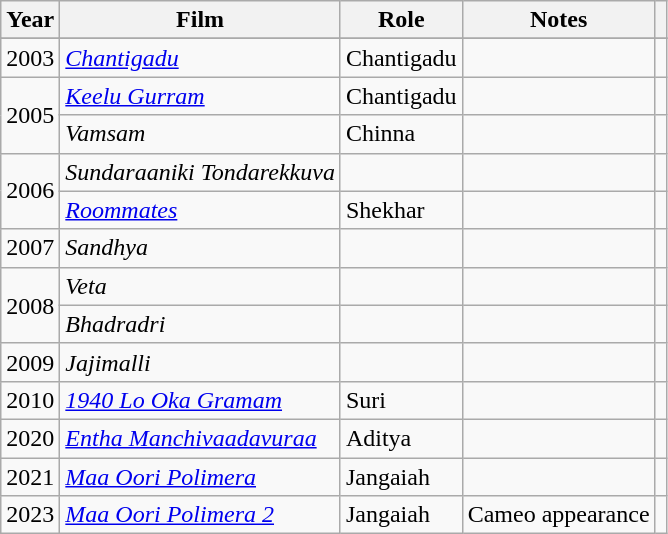<table class="wikitable sortable">
<tr>
<th>Year</th>
<th>Film</th>
<th>Role</th>
<th>Notes</th>
<th class="unsortable" ></th>
</tr>
<tr>
</tr>
<tr>
<td>2003</td>
<td><em><a href='#'>Chantigadu</a></em></td>
<td>Chantigadu</td>
<td></td>
<td></td>
</tr>
<tr>
<td rowspan="2">2005</td>
<td><em><a href='#'>Keelu Gurram</a></em></td>
<td>Chantigadu</td>
<td></td>
<td></td>
</tr>
<tr>
<td><em>Vamsam</em></td>
<td>Chinna</td>
<td></td>
<td></td>
</tr>
<tr>
<td rowspan="2">2006</td>
<td><em>Sundaraaniki Tondarekkuva</em></td>
<td></td>
<td></td>
<td></td>
</tr>
<tr>
<td><em><a href='#'>Roommates</a></em></td>
<td>Shekhar</td>
<td></td>
<td></td>
</tr>
<tr>
<td>2007</td>
<td><em>Sandhya</em></td>
<td></td>
<td></td>
<td></td>
</tr>
<tr>
<td rowspan="2">2008</td>
<td><em>Veta</em></td>
<td></td>
<td></td>
<td></td>
</tr>
<tr>
<td><em>Bhadradri</em></td>
<td></td>
<td></td>
<td></td>
</tr>
<tr>
<td>2009</td>
<td><em>Jajimalli</em></td>
<td></td>
<td></td>
<td></td>
</tr>
<tr>
<td>2010</td>
<td><em><a href='#'>1940 Lo Oka Gramam</a></em></td>
<td>Suri</td>
<td></td>
<td></td>
</tr>
<tr>
<td>2020</td>
<td><em><a href='#'>Entha Manchivaadavuraa</a></em></td>
<td>Aditya</td>
<td></td>
<td></td>
</tr>
<tr>
<td>2021</td>
<td><em><a href='#'>Maa Oori Polimera</a></em></td>
<td>Jangaiah</td>
<td></td>
<td></td>
</tr>
<tr>
<td>2023</td>
<td><em><a href='#'>Maa Oori Polimera 2</a></em></td>
<td>Jangaiah</td>
<td>Cameo appearance</td>
<td></td>
</tr>
</table>
